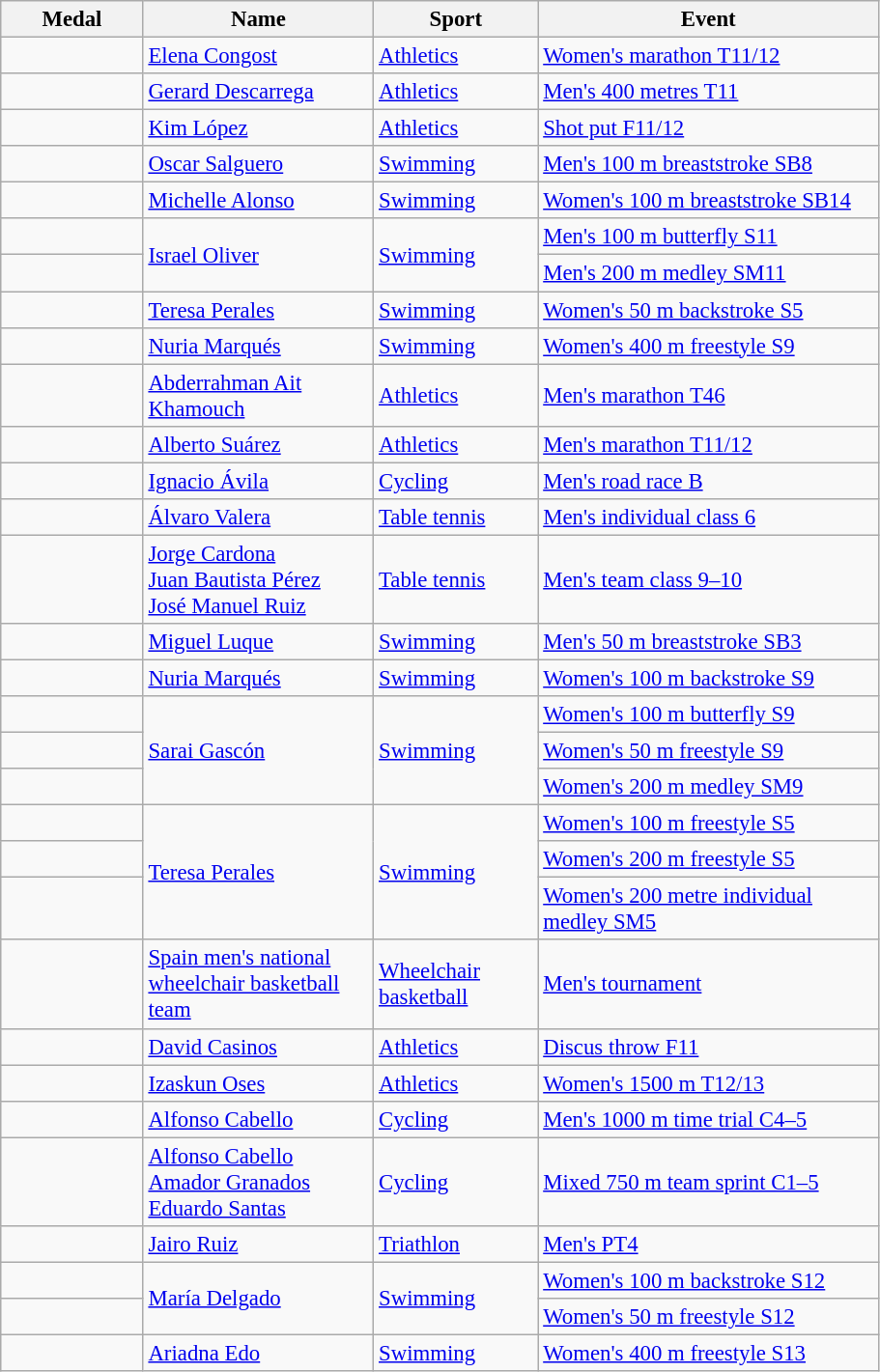<table class="wikitable sortable" style="font-size:95%">
<tr>
<th style="width:6em">Medal</th>
<th style="width:10em">Name</th>
<th style="width:7em">Sport</th>
<th style="width:15em">Event</th>
</tr>
<tr>
<td></td>
<td><a href='#'>Elena Congost</a></td>
<td><a href='#'>Athletics</a></td>
<td><a href='#'>Women's marathon T11/12</a></td>
</tr>
<tr>
<td></td>
<td><a href='#'>Gerard Descarrega</a></td>
<td><a href='#'>Athletics</a></td>
<td><a href='#'>Men's 400 metres T11</a></td>
</tr>
<tr>
<td></td>
<td><a href='#'>Kim López</a></td>
<td><a href='#'>Athletics</a></td>
<td><a href='#'>Shot put F11/12</a></td>
</tr>
<tr>
<td></td>
<td><a href='#'>Oscar Salguero</a></td>
<td><a href='#'>Swimming</a></td>
<td><a href='#'>Men's 100 m breaststroke SB8</a></td>
</tr>
<tr>
<td></td>
<td><a href='#'>Michelle Alonso</a></td>
<td><a href='#'>Swimming</a></td>
<td><a href='#'>Women's 100 m breaststroke SB14</a></td>
</tr>
<tr>
<td></td>
<td rowspan="2"><a href='#'>Israel Oliver</a></td>
<td rowspan="2"><a href='#'>Swimming</a></td>
<td><a href='#'>Men's 100 m butterfly S11</a></td>
</tr>
<tr>
<td></td>
<td><a href='#'>Men's 200 m medley SM11</a></td>
</tr>
<tr>
<td></td>
<td><a href='#'>Teresa Perales</a></td>
<td><a href='#'>Swimming</a></td>
<td><a href='#'>Women's 50 m backstroke S5</a></td>
</tr>
<tr>
<td></td>
<td><a href='#'>Nuria Marqués</a></td>
<td><a href='#'>Swimming</a></td>
<td><a href='#'>Women's 400 m freestyle S9</a></td>
</tr>
<tr>
<td></td>
<td><a href='#'>Abderrahman Ait Khamouch</a></td>
<td><a href='#'>Athletics</a></td>
<td><a href='#'>Men's marathon T46</a></td>
</tr>
<tr>
<td></td>
<td><a href='#'>Alberto Suárez</a></td>
<td><a href='#'>Athletics</a></td>
<td><a href='#'>Men's marathon T11/12</a></td>
</tr>
<tr>
<td></td>
<td><a href='#'>Ignacio Ávila</a></td>
<td><a href='#'>Cycling</a></td>
<td><a href='#'>Men's road race B</a></td>
</tr>
<tr>
<td></td>
<td><a href='#'>Álvaro Valera</a></td>
<td><a href='#'>Table tennis</a></td>
<td><a href='#'>Men's individual class 6</a></td>
</tr>
<tr>
<td></td>
<td><a href='#'>Jorge Cardona</a><br><a href='#'>Juan Bautista Pérez</a><br><a href='#'>José Manuel Ruiz</a></td>
<td><a href='#'>Table tennis</a></td>
<td><a href='#'>Men's team class 9–10</a></td>
</tr>
<tr>
<td></td>
<td><a href='#'>Miguel Luque</a></td>
<td><a href='#'>Swimming</a></td>
<td><a href='#'>Men's 50 m breaststroke SB3</a></td>
</tr>
<tr>
<td></td>
<td><a href='#'>Nuria Marqués</a></td>
<td><a href='#'>Swimming</a></td>
<td><a href='#'>Women's 100 m backstroke S9</a></td>
</tr>
<tr>
<td></td>
<td rowspan="3"><a href='#'>Sarai Gascón</a></td>
<td rowspan="3"><a href='#'>Swimming</a></td>
<td><a href='#'>Women's 100 m butterfly S9</a></td>
</tr>
<tr>
<td></td>
<td><a href='#'>Women's 50 m freestyle S9</a></td>
</tr>
<tr>
<td></td>
<td><a href='#'>Women's 200 m medley SM9</a></td>
</tr>
<tr>
<td></td>
<td rowspan="3"><a href='#'>Teresa Perales</a></td>
<td rowspan="3"><a href='#'>Swimming</a></td>
<td><a href='#'>Women's 100 m freestyle S5</a></td>
</tr>
<tr>
<td></td>
<td><a href='#'>Women's 200 m freestyle S5</a></td>
</tr>
<tr>
<td></td>
<td><a href='#'>Women's 200 metre individual medley SM5</a></td>
</tr>
<tr>
<td></td>
<td><a href='#'>Spain men's national wheelchair basketball team</a></td>
<td><a href='#'>Wheelchair basketball</a></td>
<td><a href='#'>Men's tournament</a></td>
</tr>
<tr>
<td></td>
<td><a href='#'>David Casinos</a></td>
<td><a href='#'>Athletics</a></td>
<td><a href='#'>Discus throw F11</a></td>
</tr>
<tr>
<td></td>
<td><a href='#'>Izaskun Oses</a></td>
<td><a href='#'>Athletics</a></td>
<td><a href='#'>Women's 1500 m T12/13</a></td>
</tr>
<tr>
<td></td>
<td><a href='#'>Alfonso Cabello</a></td>
<td><a href='#'>Cycling</a></td>
<td><a href='#'>Men's 1000 m time trial C4–5</a></td>
</tr>
<tr>
<td></td>
<td><a href='#'>Alfonso Cabello</a><br><a href='#'>Amador Granados</a>
<a href='#'>Eduardo Santas</a></td>
<td><a href='#'>Cycling</a></td>
<td><a href='#'>Mixed 750 m team sprint C1–5</a></td>
</tr>
<tr>
<td></td>
<td><a href='#'>Jairo Ruiz</a></td>
<td><a href='#'>Triathlon</a></td>
<td><a href='#'>Men's PT4</a></td>
</tr>
<tr>
<td></td>
<td rowspan="2"><a href='#'>María Delgado</a></td>
<td rowspan="2"><a href='#'>Swimming</a></td>
<td><a href='#'>Women's 100 m backstroke S12</a></td>
</tr>
<tr>
<td></td>
<td><a href='#'>Women's 50 m freestyle S12</a></td>
</tr>
<tr>
<td></td>
<td><a href='#'>Ariadna Edo</a></td>
<td><a href='#'>Swimming</a></td>
<td><a href='#'>Women's 400 m freestyle S13</a></td>
</tr>
</table>
